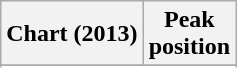<table class="wikitable sortable plainrowheaders">
<tr>
<th>Chart (2013)</th>
<th>Peak<br>position</th>
</tr>
<tr>
</tr>
<tr>
</tr>
</table>
